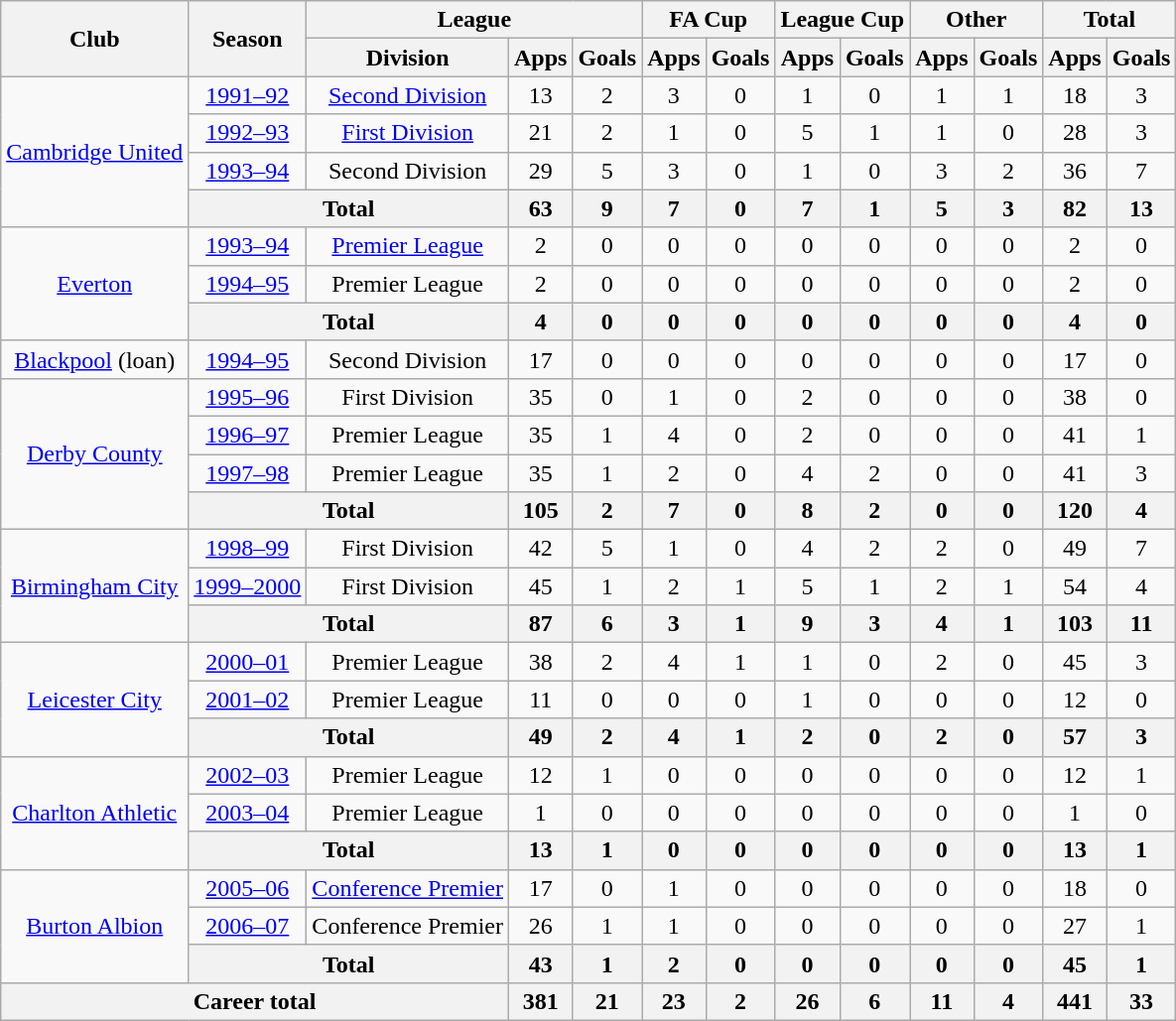<table class="wikitable" style="text-align:center">
<tr>
<th rowspan="2">Club</th>
<th rowspan="2">Season</th>
<th colspan="3">League</th>
<th colspan="2">FA Cup</th>
<th colspan="2">League Cup</th>
<th colspan="2">Other</th>
<th colspan="2">Total</th>
</tr>
<tr>
<th>Division</th>
<th>Apps</th>
<th>Goals</th>
<th>Apps</th>
<th>Goals</th>
<th>Apps</th>
<th>Goals</th>
<th>Apps</th>
<th>Goals</th>
<th>Apps</th>
<th>Goals</th>
</tr>
<tr>
<td rowspan="4"><a href='#'>Cambridge United</a></td>
<td><a href='#'>1991–92</a></td>
<td><a href='#'>Second Division</a></td>
<td>13</td>
<td>2</td>
<td>3</td>
<td>0</td>
<td>1</td>
<td>0</td>
<td>1</td>
<td>1</td>
<td>18</td>
<td>3</td>
</tr>
<tr>
<td><a href='#'>1992–93</a></td>
<td><a href='#'>First Division</a></td>
<td>21</td>
<td>2</td>
<td>1</td>
<td>0</td>
<td>5</td>
<td>1</td>
<td>1</td>
<td>0</td>
<td>28</td>
<td>3</td>
</tr>
<tr>
<td><a href='#'>1993–94</a></td>
<td>Second Division</td>
<td>29</td>
<td>5</td>
<td>3</td>
<td>0</td>
<td>1</td>
<td>0</td>
<td>3</td>
<td>2</td>
<td>36</td>
<td>7</td>
</tr>
<tr>
<th colspan="2">Total</th>
<th>63</th>
<th>9</th>
<th>7</th>
<th>0</th>
<th>7</th>
<th>1</th>
<th>5</th>
<th>3</th>
<th>82</th>
<th>13</th>
</tr>
<tr>
<td rowspan="3"><a href='#'>Everton</a></td>
<td><a href='#'>1993–94</a></td>
<td><a href='#'>Premier League</a></td>
<td>2</td>
<td>0</td>
<td>0</td>
<td>0</td>
<td>0</td>
<td>0</td>
<td>0</td>
<td>0</td>
<td>2</td>
<td>0</td>
</tr>
<tr>
<td><a href='#'>1994–95</a></td>
<td>Premier League</td>
<td>2</td>
<td>0</td>
<td>0</td>
<td>0</td>
<td>0</td>
<td>0</td>
<td>0</td>
<td>0</td>
<td>2</td>
<td>0</td>
</tr>
<tr>
<th colspan="2">Total</th>
<th>4</th>
<th>0</th>
<th>0</th>
<th>0</th>
<th>0</th>
<th>0</th>
<th>0</th>
<th>0</th>
<th>4</th>
<th>0</th>
</tr>
<tr>
<td><a href='#'>Blackpool</a> (loan)</td>
<td><a href='#'>1994–95</a></td>
<td>Second Division</td>
<td>17</td>
<td>0</td>
<td>0</td>
<td>0</td>
<td>0</td>
<td>0</td>
<td>0</td>
<td>0</td>
<td>17</td>
<td>0</td>
</tr>
<tr>
<td rowspan="4"><a href='#'>Derby County</a></td>
<td><a href='#'>1995–96</a></td>
<td>First Division</td>
<td>35</td>
<td>0</td>
<td>1</td>
<td>0</td>
<td>2</td>
<td>0</td>
<td>0</td>
<td>0</td>
<td>38</td>
<td>0</td>
</tr>
<tr>
<td><a href='#'>1996–97</a></td>
<td>Premier League</td>
<td>35</td>
<td>1</td>
<td>4</td>
<td>0</td>
<td>2</td>
<td>0</td>
<td>0</td>
<td>0</td>
<td>41</td>
<td>1</td>
</tr>
<tr>
<td><a href='#'>1997–98</a></td>
<td>Premier League</td>
<td>35</td>
<td>1</td>
<td>2</td>
<td>0</td>
<td>4</td>
<td>2</td>
<td>0</td>
<td>0</td>
<td>41</td>
<td>3</td>
</tr>
<tr>
<th colspan="2">Total</th>
<th>105</th>
<th>2</th>
<th>7</th>
<th>0</th>
<th>8</th>
<th>2</th>
<th>0</th>
<th>0</th>
<th>120</th>
<th>4</th>
</tr>
<tr>
<td rowspan="3"><a href='#'>Birmingham City</a></td>
<td><a href='#'>1998–99</a></td>
<td>First Division</td>
<td>42</td>
<td>5</td>
<td>1</td>
<td>0</td>
<td>4</td>
<td>2</td>
<td>2</td>
<td>0</td>
<td>49</td>
<td>7</td>
</tr>
<tr>
<td><a href='#'>1999–2000</a></td>
<td>First Division</td>
<td>45</td>
<td>1</td>
<td>2</td>
<td>1</td>
<td>5</td>
<td>1</td>
<td>2</td>
<td>1</td>
<td>54</td>
<td>4</td>
</tr>
<tr>
<th colspan="2">Total</th>
<th>87</th>
<th>6</th>
<th>3</th>
<th>1</th>
<th>9</th>
<th>3</th>
<th>4</th>
<th>1</th>
<th>103</th>
<th>11</th>
</tr>
<tr>
<td rowspan="3"><a href='#'>Leicester City</a></td>
<td><a href='#'>2000–01</a></td>
<td>Premier League</td>
<td>38</td>
<td>2</td>
<td>4</td>
<td>1</td>
<td>1</td>
<td>0</td>
<td>2</td>
<td>0</td>
<td>45</td>
<td>3</td>
</tr>
<tr>
<td><a href='#'>2001–02</a></td>
<td>Premier League</td>
<td>11</td>
<td>0</td>
<td>0</td>
<td>0</td>
<td>1</td>
<td>0</td>
<td>0</td>
<td>0</td>
<td>12</td>
<td>0</td>
</tr>
<tr>
<th colspan="2">Total</th>
<th>49</th>
<th>2</th>
<th>4</th>
<th>1</th>
<th>2</th>
<th>0</th>
<th>2</th>
<th>0</th>
<th>57</th>
<th>3</th>
</tr>
<tr>
<td rowspan="3"><a href='#'>Charlton Athletic</a></td>
<td><a href='#'>2002–03</a></td>
<td>Premier League</td>
<td>12</td>
<td>1</td>
<td>0</td>
<td>0</td>
<td>0</td>
<td>0</td>
<td>0</td>
<td>0</td>
<td>12</td>
<td>1</td>
</tr>
<tr>
<td><a href='#'>2003–04</a></td>
<td>Premier League</td>
<td>1</td>
<td>0</td>
<td>0</td>
<td>0</td>
<td>0</td>
<td>0</td>
<td>0</td>
<td>0</td>
<td>1</td>
<td>0</td>
</tr>
<tr>
<th colspan="2">Total</th>
<th>13</th>
<th>1</th>
<th>0</th>
<th>0</th>
<th>0</th>
<th>0</th>
<th>0</th>
<th>0</th>
<th>13</th>
<th>1</th>
</tr>
<tr>
<td rowspan="3"><a href='#'>Burton Albion</a></td>
<td><a href='#'>2005–06</a></td>
<td><a href='#'>Conference Premier</a></td>
<td>17</td>
<td>0</td>
<td>1</td>
<td>0</td>
<td>0</td>
<td>0</td>
<td>0</td>
<td>0</td>
<td>18</td>
<td>0</td>
</tr>
<tr>
<td><a href='#'>2006–07</a></td>
<td>Conference Premier</td>
<td>26</td>
<td>1</td>
<td>1</td>
<td>0</td>
<td>0</td>
<td>0</td>
<td>0</td>
<td>0</td>
<td>27</td>
<td>1</td>
</tr>
<tr>
<th colspan="2">Total</th>
<th>43</th>
<th>1</th>
<th>2</th>
<th>0</th>
<th>0</th>
<th>0</th>
<th>0</th>
<th>0</th>
<th>45</th>
<th>1</th>
</tr>
<tr>
<th colspan="3">Career total</th>
<th>381</th>
<th>21</th>
<th>23</th>
<th>2</th>
<th>26</th>
<th>6</th>
<th>11</th>
<th>4</th>
<th>441</th>
<th>33</th>
</tr>
</table>
